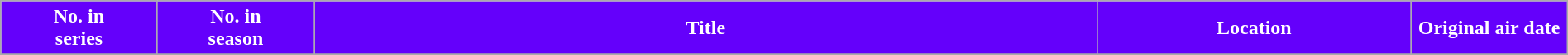<table class="wikitable plainrowheaders" style="width:100%;">
<tr>
<th style="width:10%; background:#6400FB; color:#fff;">No. in<br>series </th>
<th style="width:10%; background:#6400FB; color:#fff;">No. in<br>season </th>
<th style="width:50%; background:#6400FB; color:#fff;">Title</th>
<th style="width:20%; background:#6400FB; color:#fff;">Location</th>
<th style="width:20%; background:#6400FB; color:#fff;">Original air date</th>
</tr>
<tr>
</tr>
</table>
